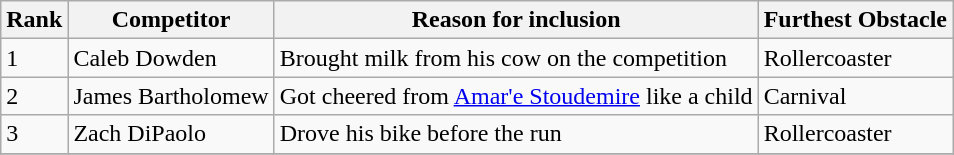<table class="wikitable sortable mw-collapsible">
<tr>
<th>Rank</th>
<th>Competitor</th>
<th>Reason for inclusion</th>
<th>Furthest Obstacle</th>
</tr>
<tr>
<td>1</td>
<td>Caleb Dowden</td>
<td>Brought milk from his cow on the competition</td>
<td>Rollercoaster</td>
</tr>
<tr>
<td>2</td>
<td>James Bartholomew</td>
<td>Got cheered from <a href='#'>Amar'e Stoudemire</a> like a child</td>
<td>Carnival</td>
</tr>
<tr>
<td>3</td>
<td>Zach DiPaolo</td>
<td>Drove his bike before the run</td>
<td>Rollercoaster</td>
</tr>
<tr>
</tr>
</table>
